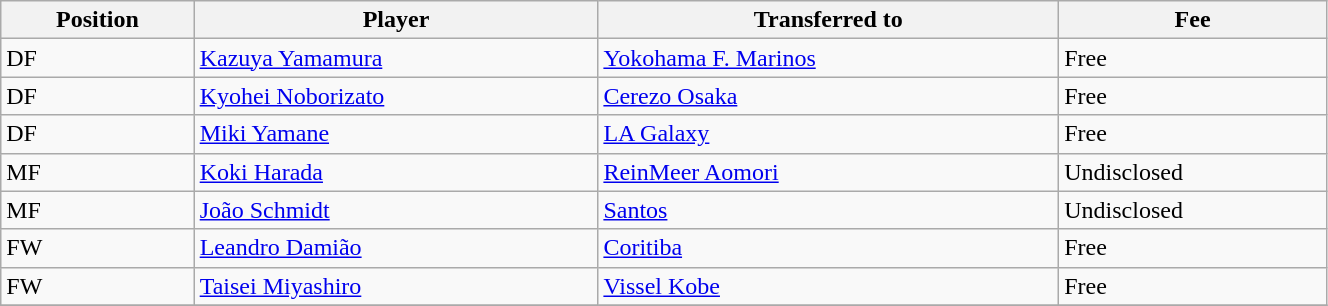<table class="wikitable sortable" style="width:70%; text-align:center; font-size:100%; text-align:left;">
<tr>
<th>Position</th>
<th>Player</th>
<th>Transferred to</th>
<th>Fee</th>
</tr>
<tr>
<td>DF</td>
<td> <a href='#'>Kazuya Yamamura</a></td>
<td> <a href='#'>Yokohama F. Marinos</a></td>
<td>Free </td>
</tr>
<tr>
<td>DF</td>
<td> <a href='#'>Kyohei Noborizato</a></td>
<td> <a href='#'>Cerezo Osaka</a></td>
<td>Free  </td>
</tr>
<tr>
<td>DF</td>
<td> <a href='#'>Miki Yamane</a></td>
<td> <a href='#'>LA Galaxy</a></td>
<td>Free </td>
</tr>
<tr>
<td>MF</td>
<td> <a href='#'>Koki Harada</a></td>
<td> <a href='#'>ReinMeer Aomori</a></td>
<td>Undisclosed </td>
</tr>
<tr>
<td>MF</td>
<td> <a href='#'>João Schmidt</a></td>
<td> <a href='#'>Santos</a></td>
<td>Undisclosed </td>
</tr>
<tr>
<td>FW</td>
<td> <a href='#'>Leandro Damião</a></td>
<td> <a href='#'>Coritiba</a></td>
<td>Free</td>
</tr>
<tr>
<td>FW</td>
<td> <a href='#'>Taisei Miyashiro</a></td>
<td> <a href='#'>Vissel Kobe</a></td>
<td>Free </td>
</tr>
<tr>
</tr>
</table>
